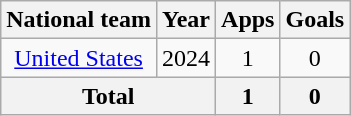<table class="wikitable" style="text-align:center">
<tr>
<th>National team</th>
<th>Year</th>
<th>Apps</th>
<th>Goals</th>
</tr>
<tr>
<td rowspan="1"><a href='#'>United States</a></td>
<td>2024</td>
<td>1</td>
<td>0</td>
</tr>
<tr>
<th colspan="2">Total</th>
<th>1</th>
<th>0</th>
</tr>
</table>
